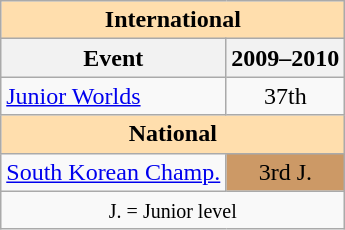<table class="wikitable">
<tr>
<th style="background-color: #ffdead; " colspan=2 align=center><strong>International</strong></th>
</tr>
<tr>
<th>Event</th>
<th>2009–2010</th>
</tr>
<tr>
<td><a href='#'>Junior Worlds</a></td>
<td align ="center">37th</td>
</tr>
<tr>
<th style="background-color: #ffdead; " colspan=2 align=center><strong>National</strong></th>
</tr>
<tr>
<td><a href='#'>South Korean Champ.</a></td>
<td align ="center" bgcolor="#cc9966">3rd J.</td>
</tr>
<tr>
<td colspan=2 align=center><small> J. = Junior level </small></td>
</tr>
</table>
